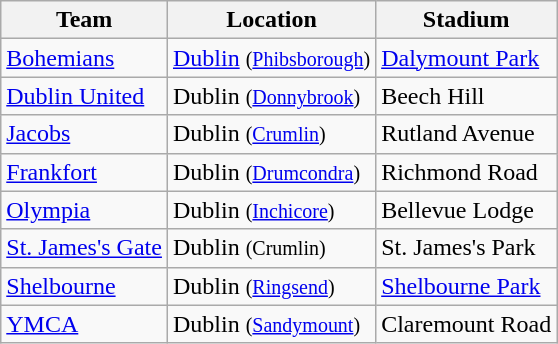<table class="wikitable sortable">
<tr>
<th>Team</th>
<th>Location</th>
<th>Stadium</th>
</tr>
<tr>
<td><a href='#'>Bohemians</a></td>
<td><a href='#'>Dublin</a> <small>(<a href='#'>Phibsborough</a>)</small></td>
<td><a href='#'>Dalymount Park</a></td>
</tr>
<tr>
<td><a href='#'>Dublin United</a></td>
<td>Dublin <small>(<a href='#'>Donnybrook</a>)</small></td>
<td>Beech Hill</td>
</tr>
<tr>
<td><a href='#'>Jacobs</a></td>
<td>Dublin <small>(<a href='#'>Crumlin</a>)</small></td>
<td>Rutland Avenue</td>
</tr>
<tr>
<td><a href='#'>Frankfort</a></td>
<td>Dublin <small>(<a href='#'>Drumcondra</a>)</small></td>
<td>Richmond Road</td>
</tr>
<tr>
<td><a href='#'>Olympia</a></td>
<td>Dublin <small>(<a href='#'>Inchicore</a>)</small></td>
<td>Bellevue Lodge</td>
</tr>
<tr>
<td><a href='#'>St. James's Gate</a></td>
<td>Dublin <small>(Crumlin)</small></td>
<td>St. James's Park</td>
</tr>
<tr>
<td><a href='#'>Shelbourne</a></td>
<td>Dublin <small>(<a href='#'>Ringsend</a>)</small></td>
<td><a href='#'>Shelbourne Park</a></td>
</tr>
<tr>
<td><a href='#'>YMCA</a></td>
<td>Dublin <small>(<a href='#'>Sandymount</a>)</small></td>
<td>Claremount Road</td>
</tr>
</table>
